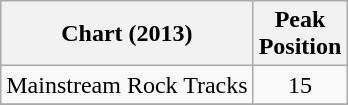<table class="wikitable">
<tr>
<th>Chart (2013)</th>
<th>Peak<br>Position</th>
</tr>
<tr>
<td>Mainstream Rock Tracks</td>
<td style="text-align:center;">15</td>
</tr>
<tr>
</tr>
</table>
